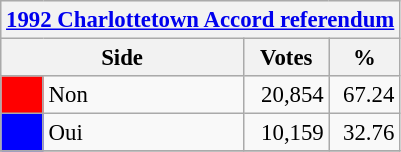<table class="wikitable" style="font-size: 95%; clear:both">
<tr style="background-color:#E9E9E9">
<th colspan=4><a href='#'>1992 Charlottetown Accord referendum</a></th>
</tr>
<tr style="background-color:#E9E9E9">
<th colspan=2 style="width: 130px">Side</th>
<th style="width: 50px">Votes</th>
<th style="width: 40px">%</th>
</tr>
<tr>
<td bgcolor="red"></td>
<td>Non</td>
<td align="right">20,854</td>
<td align="right">67.24</td>
</tr>
<tr>
<td bgcolor="blue"></td>
<td>Oui</td>
<td align="right">10,159</td>
<td align="right">32.76</td>
</tr>
<tr>
</tr>
</table>
